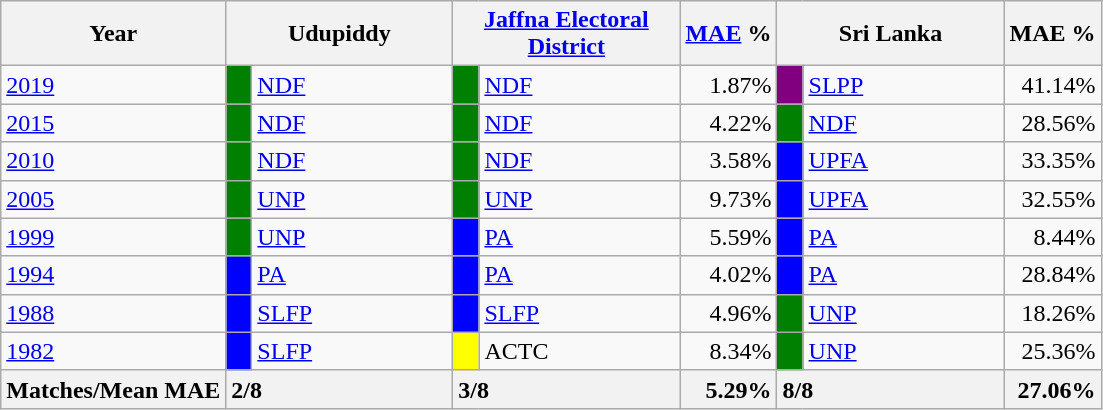<table class="wikitable">
<tr>
<th>Year</th>
<th colspan="2" width="144px">Udupiddy</th>
<th colspan="2" width="144px"><a href='#'>Jaffna Electoral District</a></th>
<th><a href='#'>MAE</a> %</th>
<th colspan="2" width="144px">Sri Lanka</th>
<th>MAE %</th>
</tr>
<tr>
<td><a href='#'>2019</a></td>
<td style="background-color:green;" width="10px"></td>
<td style="text-align:left;"><a href='#'>NDF</a></td>
<td style="background-color:green;" width="10px"></td>
<td style="text-align:left;"><a href='#'>NDF</a></td>
<td style="text-align:right;">1.87%</td>
<td style="background-color:purple;" width="10px"></td>
<td style="text-align:left;"><a href='#'>SLPP</a></td>
<td style="text-align:right;">41.14%</td>
</tr>
<tr>
<td><a href='#'>2015</a></td>
<td style="background-color:green;" width="10px"></td>
<td style="text-align:left;"><a href='#'>NDF</a></td>
<td style="background-color:green;" width="10px"></td>
<td style="text-align:left;"><a href='#'>NDF</a></td>
<td style="text-align:right;">4.22%</td>
<td style="background-color:green;" width="10px"></td>
<td style="text-align:left;"><a href='#'>NDF</a></td>
<td style="text-align:right;">28.56%</td>
</tr>
<tr>
<td><a href='#'>2010</a></td>
<td style="background-color:green;" width="10px"></td>
<td style="text-align:left;"><a href='#'>NDF</a></td>
<td style="background-color:green;" width="10px"></td>
<td style="text-align:left;"><a href='#'>NDF</a></td>
<td style="text-align:right;">3.58%</td>
<td style="background-color:blue;" width="10px"></td>
<td style="text-align:left;"><a href='#'>UPFA</a></td>
<td style="text-align:right;">33.35%</td>
</tr>
<tr>
<td><a href='#'>2005</a></td>
<td style="background-color:green;" width="10px"></td>
<td style="text-align:left;"><a href='#'>UNP</a></td>
<td style="background-color:green;" width="10px"></td>
<td style="text-align:left;"><a href='#'>UNP</a></td>
<td style="text-align:right;">9.73%</td>
<td style="background-color:blue;" width="10px"></td>
<td style="text-align:left;"><a href='#'>UPFA</a></td>
<td style="text-align:right;">32.55%</td>
</tr>
<tr>
<td><a href='#'>1999</a></td>
<td style="background-color:green;" width="10px"></td>
<td style="text-align:left;"><a href='#'>UNP</a></td>
<td style="background-color:blue;" width="10px"></td>
<td style="text-align:left;"><a href='#'>PA</a></td>
<td style="text-align:right;">5.59%</td>
<td style="background-color:blue;" width="10px"></td>
<td style="text-align:left;"><a href='#'>PA</a></td>
<td style="text-align:right;">8.44%</td>
</tr>
<tr>
<td><a href='#'>1994</a></td>
<td style="background-color:blue;" width="10px"></td>
<td style="text-align:left;"><a href='#'>PA</a></td>
<td style="background-color:blue;" width="10px"></td>
<td style="text-align:left;"><a href='#'>PA</a></td>
<td style="text-align:right;">4.02%</td>
<td style="background-color:blue;" width="10px"></td>
<td style="text-align:left;"><a href='#'>PA</a></td>
<td style="text-align:right;">28.84%</td>
</tr>
<tr>
<td><a href='#'>1988</a></td>
<td style="background-color:blue;" width="10px"></td>
<td style="text-align:left;"><a href='#'>SLFP</a></td>
<td style="background-color:blue;" width="10px"></td>
<td style="text-align:left;"><a href='#'>SLFP</a></td>
<td style="text-align:right;">4.96%</td>
<td style="background-color:green;" width="10px"></td>
<td style="text-align:left;"><a href='#'>UNP</a></td>
<td style="text-align:right;">18.26%</td>
</tr>
<tr>
<td><a href='#'>1982</a></td>
<td style="background-color:blue;" width="10px"></td>
<td style="text-align:left;"><a href='#'>SLFP</a></td>
<td style="background-color:yellow;" width="10px"></td>
<td style="text-align:left;">ACTC</td>
<td style="text-align:right;">8.34%</td>
<td style="background-color:green;" width="10px"></td>
<td style="text-align:left;"><a href='#'>UNP</a></td>
<td style="text-align:right;">25.36%</td>
</tr>
<tr>
<th>Matches/Mean MAE</th>
<th style="text-align:left;"colspan="2" width="144px">2/8</th>
<th style="text-align:left;"colspan="2" width="144px">3/8</th>
<th style="text-align:right;">5.29%</th>
<th style="text-align:left;"colspan="2" width="144px">8/8</th>
<th style="text-align:right;">27.06%</th>
</tr>
</table>
